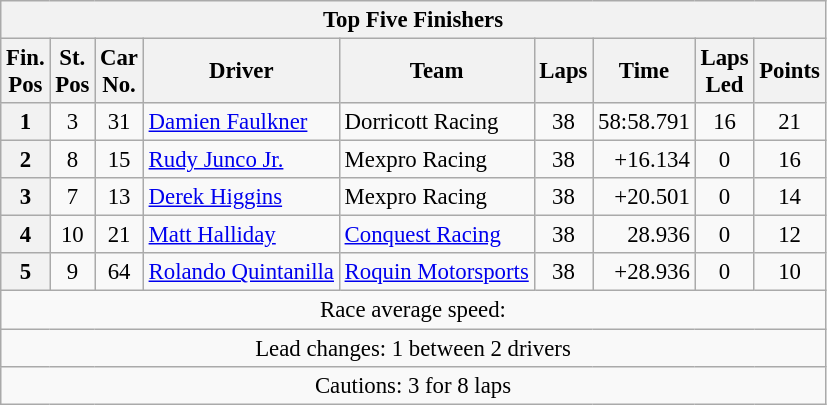<table class="wikitable" style="font-size:95%;">
<tr>
<th colspan=9>Top Five Finishers</th>
</tr>
<tr>
<th>Fin.<br>Pos</th>
<th>St.<br>Pos</th>
<th>Car<br>No.</th>
<th>Driver</th>
<th>Team</th>
<th>Laps</th>
<th>Time</th>
<th>Laps<br>Led</th>
<th>Points</th>
</tr>
<tr>
<th>1</th>
<td align=center>3</td>
<td align=center>31</td>
<td> <a href='#'>Damien Faulkner</a></td>
<td>Dorricott Racing</td>
<td align=center>38</td>
<td align=right>58:58.791</td>
<td align=center>16</td>
<td align=center>21</td>
</tr>
<tr>
<th>2</th>
<td align=center>8</td>
<td align=center>15</td>
<td> <a href='#'>Rudy Junco Jr.</a></td>
<td>Mexpro Racing</td>
<td align=center>38</td>
<td align=right>+16.134</td>
<td align=center>0</td>
<td align=center>16</td>
</tr>
<tr>
<th>3</th>
<td align=center>7</td>
<td align=center>13</td>
<td> <a href='#'>Derek Higgins</a></td>
<td>Mexpro Racing</td>
<td align=center>38</td>
<td align=right>+20.501</td>
<td align=center>0</td>
<td align=center>14</td>
</tr>
<tr>
<th>4</th>
<td align=center>10</td>
<td align=center>21</td>
<td> <a href='#'>Matt Halliday</a></td>
<td><a href='#'>Conquest Racing</a></td>
<td align=center>38</td>
<td align=right>28.936</td>
<td align=center>0</td>
<td align=center>12</td>
</tr>
<tr>
<th>5</th>
<td align=center>9</td>
<td align=center>64</td>
<td> <a href='#'>Rolando Quintanilla</a></td>
<td><a href='#'>Roquin Motorsports</a></td>
<td align=center>38</td>
<td align=right>+28.936</td>
<td align=center>0</td>
<td align=center>10</td>
</tr>
<tr>
<td align=center colspan=9>Race average speed: </td>
</tr>
<tr>
<td align=center colspan=9>Lead changes: 1 between 2 drivers</td>
</tr>
<tr>
<td align=center colspan=9>Cautions: 3 for 8 laps</td>
</tr>
</table>
